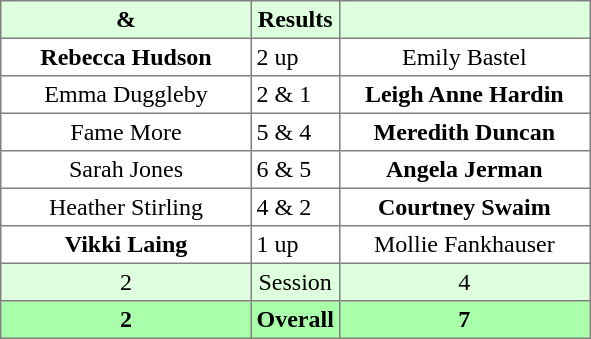<table border="1" cellpadding="3" style="border-collapse: collapse; text-align:center;">
<tr style="background:#ddffdd;">
<th width=160> & </th>
<th>Results</th>
<th width=160></th>
</tr>
<tr>
<td><strong>Rebecca Hudson</strong></td>
<td align=left> 2 up</td>
<td>Emily Bastel</td>
</tr>
<tr>
<td>Emma Duggleby</td>
<td align=left> 2 & 1</td>
<td><strong>Leigh Anne Hardin</strong></td>
</tr>
<tr>
<td>Fame More</td>
<td align=left> 5 & 4</td>
<td><strong>Meredith Duncan</strong></td>
</tr>
<tr>
<td>Sarah Jones</td>
<td align=left> 6 & 5</td>
<td><strong>Angela Jerman</strong></td>
</tr>
<tr>
<td>Heather Stirling</td>
<td align=left> 4 & 2</td>
<td><strong>Courtney Swaim</strong></td>
</tr>
<tr>
<td><strong>Vikki Laing</strong></td>
<td align=left> 1 up</td>
<td>Mollie Fankhauser</td>
</tr>
<tr style="background:#ddffdd;">
<td>2</td>
<td>Session</td>
<td>4</td>
</tr>
<tr style="background:#aaffaa;">
<th>2</th>
<th>Overall</th>
<th>7</th>
</tr>
</table>
